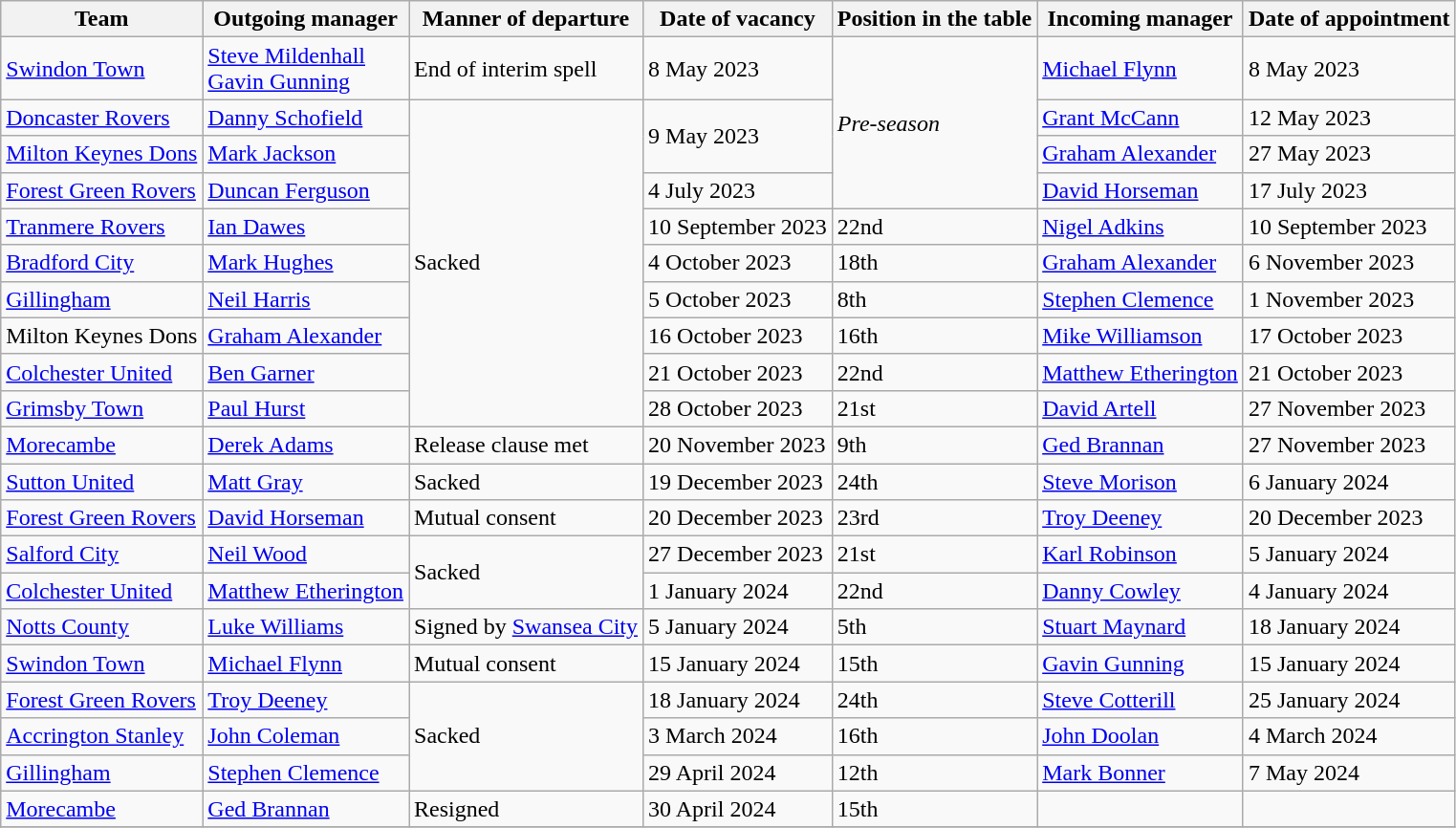<table class="wikitable">
<tr>
<th>Team</th>
<th>Outgoing manager</th>
<th>Manner of departure</th>
<th>Date of vacancy</th>
<th>Position in the table</th>
<th>Incoming manager</th>
<th>Date of appointment</th>
</tr>
<tr>
<td><a href='#'>Swindon Town</a></td>
<td> <a href='#'>Steve Mildenhall</a><br> <a href='#'>Gavin Gunning</a></td>
<td>End of interim spell</td>
<td>8 May 2023</td>
<td rowspan="4"><em>Pre-season</em></td>
<td> <a href='#'>Michael Flynn</a></td>
<td>8 May 2023</td>
</tr>
<tr>
<td><a href='#'>Doncaster Rovers</a></td>
<td> <a href='#'>Danny Schofield</a></td>
<td rowspan="9">Sacked</td>
<td rowspan="2">9 May 2023</td>
<td> <a href='#'>Grant McCann</a></td>
<td>12 May 2023</td>
</tr>
<tr>
<td><a href='#'>Milton Keynes Dons</a></td>
<td> <a href='#'>Mark Jackson</a></td>
<td> <a href='#'>Graham Alexander</a></td>
<td>27 May 2023</td>
</tr>
<tr>
<td><a href='#'>Forest Green Rovers</a></td>
<td> <a href='#'>Duncan Ferguson</a></td>
<td>4 July 2023</td>
<td> <a href='#'>David Horseman</a></td>
<td>17 July 2023</td>
</tr>
<tr>
<td><a href='#'>Tranmere Rovers</a></td>
<td> <a href='#'>Ian Dawes</a></td>
<td>10 September 2023</td>
<td>22nd</td>
<td> <a href='#'>Nigel Adkins</a></td>
<td>10 September 2023</td>
</tr>
<tr>
<td><a href='#'>Bradford City</a></td>
<td> <a href='#'>Mark Hughes</a></td>
<td>4 October 2023</td>
<td>18th</td>
<td> <a href='#'>Graham Alexander</a></td>
<td>6 November 2023</td>
</tr>
<tr>
<td><a href='#'>Gillingham</a></td>
<td> <a href='#'>Neil Harris</a></td>
<td>5 October 2023</td>
<td>8th</td>
<td> <a href='#'>Stephen Clemence</a></td>
<td>1 November 2023</td>
</tr>
<tr>
<td>Milton Keynes Dons</td>
<td> <a href='#'>Graham Alexander</a></td>
<td>16 October 2023</td>
<td>16th</td>
<td> <a href='#'>Mike Williamson</a></td>
<td>17 October 2023</td>
</tr>
<tr>
<td><a href='#'>Colchester United</a></td>
<td> <a href='#'>Ben Garner</a></td>
<td>21 October 2023</td>
<td>22nd</td>
<td> <a href='#'>Matthew Etherington</a></td>
<td>21 October 2023</td>
</tr>
<tr>
<td><a href='#'>Grimsby Town</a></td>
<td> <a href='#'>Paul Hurst</a></td>
<td>28 October 2023</td>
<td>21st</td>
<td> <a href='#'>David Artell</a></td>
<td>27 November 2023</td>
</tr>
<tr>
<td><a href='#'>Morecambe</a></td>
<td> <a href='#'>Derek Adams</a></td>
<td>Release clause met</td>
<td>20 November 2023</td>
<td>9th</td>
<td> <a href='#'>Ged Brannan</a></td>
<td>27 November 2023</td>
</tr>
<tr>
<td><a href='#'>Sutton United</a></td>
<td> <a href='#'>Matt Gray</a></td>
<td>Sacked</td>
<td>19 December 2023</td>
<td>24th</td>
<td> <a href='#'>Steve Morison</a></td>
<td>6 January 2024</td>
</tr>
<tr>
<td><a href='#'>Forest Green Rovers</a></td>
<td> <a href='#'>David Horseman</a></td>
<td>Mutual consent</td>
<td>20 December 2023</td>
<td>23rd</td>
<td> <a href='#'>Troy Deeney</a></td>
<td>20 December 2023</td>
</tr>
<tr>
<td><a href='#'>Salford City</a></td>
<td> <a href='#'>Neil Wood</a></td>
<td rowspan="2">Sacked</td>
<td>27 December 2023</td>
<td>21st</td>
<td> <a href='#'>Karl Robinson</a></td>
<td>5 January 2024</td>
</tr>
<tr>
<td><a href='#'>Colchester United</a></td>
<td> <a href='#'>Matthew Etherington</a></td>
<td>1 January 2024</td>
<td>22nd</td>
<td> <a href='#'>Danny Cowley</a></td>
<td>4 January 2024</td>
</tr>
<tr>
<td><a href='#'>Notts County</a></td>
<td> <a href='#'>Luke Williams</a></td>
<td>Signed by <a href='#'>Swansea City</a></td>
<td>5 January 2024</td>
<td>5th</td>
<td> <a href='#'>Stuart Maynard</a></td>
<td>18 January 2024</td>
</tr>
<tr>
<td><a href='#'>Swindon Town</a></td>
<td> <a href='#'>Michael Flynn</a></td>
<td>Mutual consent</td>
<td>15 January 2024</td>
<td>15th</td>
<td> <a href='#'>Gavin Gunning</a></td>
<td>15 January 2024</td>
</tr>
<tr>
<td><a href='#'>Forest Green Rovers</a></td>
<td> <a href='#'>Troy Deeney</a></td>
<td rowspan="3">Sacked</td>
<td>18 January 2024</td>
<td>24th</td>
<td> <a href='#'>Steve Cotterill</a></td>
<td>25 January 2024</td>
</tr>
<tr>
<td><a href='#'>Accrington Stanley</a></td>
<td> <a href='#'>John Coleman</a></td>
<td>3 March 2024</td>
<td>16th</td>
<td> <a href='#'>John Doolan</a></td>
<td>4 March 2024</td>
</tr>
<tr>
<td><a href='#'>Gillingham</a></td>
<td> <a href='#'>Stephen Clemence</a></td>
<td>29 April 2024</td>
<td>12th</td>
<td> <a href='#'>Mark Bonner</a></td>
<td>7 May 2024</td>
</tr>
<tr>
<td><a href='#'>Morecambe</a></td>
<td> <a href='#'>Ged Brannan</a></td>
<td>Resigned</td>
<td>30 April 2024</td>
<td>15th</td>
<td></td>
<td></td>
</tr>
<tr>
</tr>
</table>
